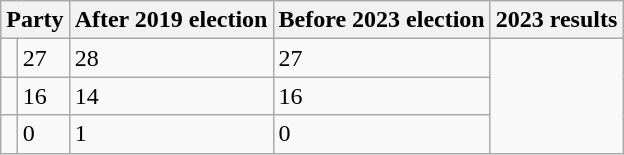<table class="wikitable">
<tr>
<th colspan=2>Party</th>
<th>After 2019 election</th>
<th>Before 2023 election</th>
<th>2023 results</th>
</tr>
<tr>
<td></td>
<td>27</td>
<td>28</td>
<td>27</td>
</tr>
<tr>
<td></td>
<td>16</td>
<td>14</td>
<td>16</td>
</tr>
<tr>
<td></td>
<td>0</td>
<td>1</td>
<td>0</td>
</tr>
</table>
